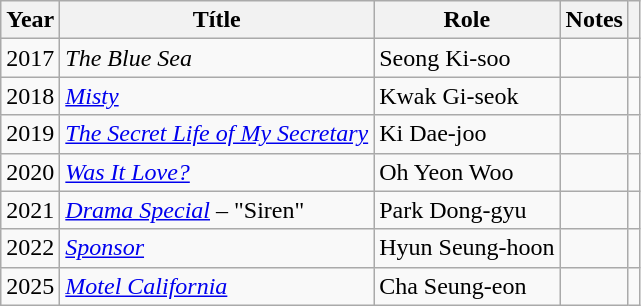<table class="wikitable sortable">
<tr>
<th>Year</th>
<th>Títle</th>
<th>Role</th>
<th>Notes</th>
<th></th>
</tr>
<tr>
<td>2017</td>
<td><em>The Blue Sea</em></td>
<td>Seong Ki-soo</td>
<td></td>
<td></td>
</tr>
<tr>
<td>2018</td>
<td><em><a href='#'>Misty</a></em></td>
<td>Kwak Gi-seok</td>
<td></td>
<td></td>
</tr>
<tr>
<td>2019</td>
<td><em><a href='#'>The Secret Life of My Secretary</a></em></td>
<td>Ki Dae-joo</td>
<td></td>
<td></td>
</tr>
<tr>
<td>2020</td>
<td><em><a href='#'>Was It Love?</a></em></td>
<td>Oh Yeon Woo</td>
<td></td>
<td></td>
</tr>
<tr>
<td>2021</td>
<td><em><a href='#'>Drama Special</a></em> – "Siren"</td>
<td>Park Dong-gyu</td>
<td></td>
<td></td>
</tr>
<tr>
<td>2022</td>
<td><em><a href='#'>Sponsor</a></em></td>
<td>Hyun Seung-hoon</td>
<td></td>
<td></td>
</tr>
<tr>
<td>2025</td>
<td><em><a href='#'>Motel California</a></em></td>
<td>Cha Seung-eon</td>
<td></td>
<td></td>
</tr>
</table>
